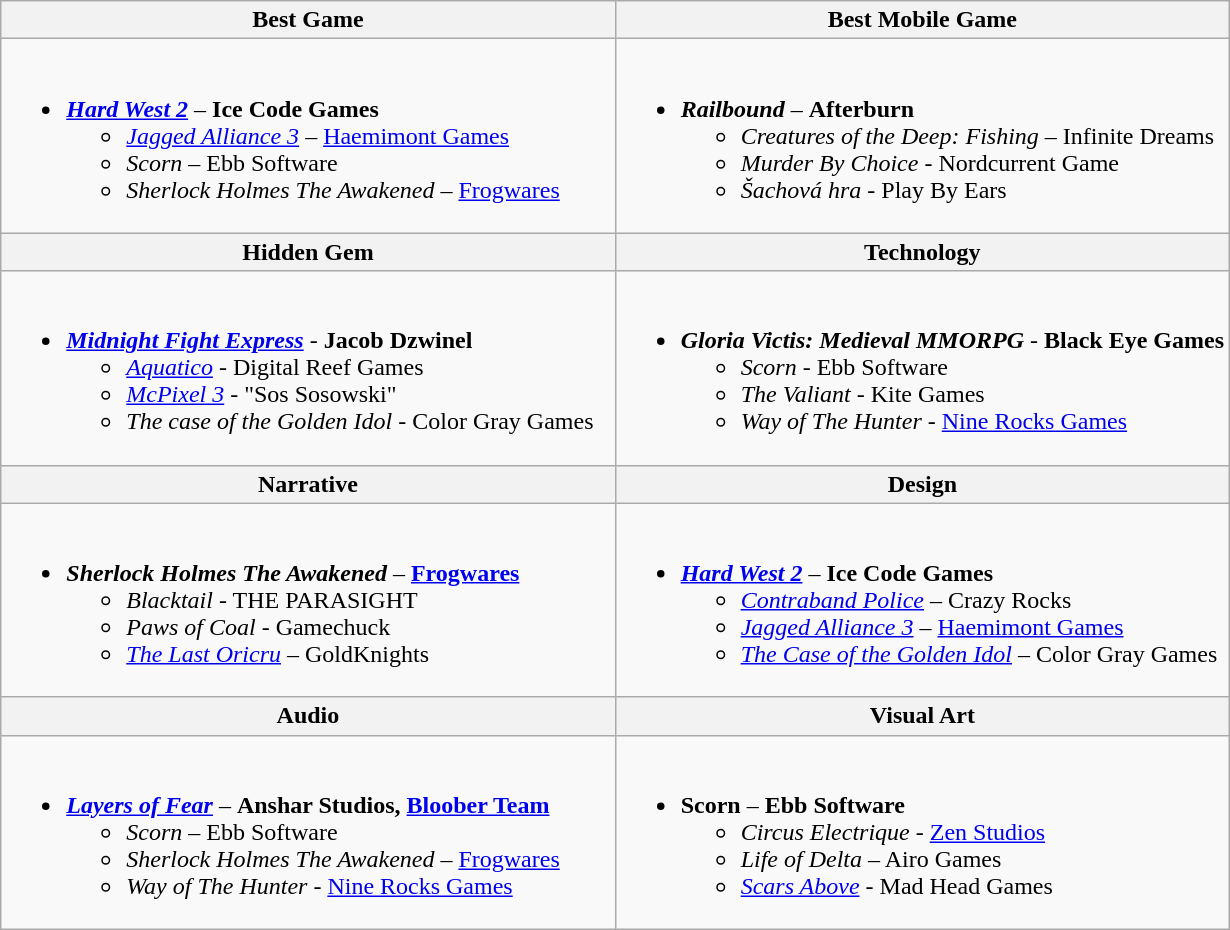<table class=wikitable>
<tr>
<th style="width:50%">Best Game</th>
<th style="width:50%">Best Mobile Game</th>
</tr>
<tr>
<td valign="top"><br><ul><li> <strong><em><a href='#'>Hard West 2</a></em></strong> – <strong>Ice Code Games</strong><ul><li> <em><a href='#'>Jagged Alliance 3</a></em> – <a href='#'>Haemimont Games</a></li><li> <em>Scorn</em> – Ebb Software</li><li> <em>Sherlock Holmes The Awakened</em> – <a href='#'>Frogwares</a></li></ul></li></ul></td>
<td valign="top"><br><ul><li> <strong><em>Railbound</em></strong> – <strong>Afterburn</strong><ul><li> <em>Creatures of the Deep: Fishing</em> – Infinite Dreams</li><li> <em>Murder By Choice</em> - Nordcurrent Game</li><li> <em>Šachová hra</em> - Play By Ears</li></ul></li></ul></td>
</tr>
<tr>
<th style="width:50%">Hidden Gem</th>
<th style="width:50%">Technology</th>
</tr>
<tr>
<td valign="top"><br><ul><li> <strong><em><a href='#'>Midnight Fight Express</a></em></strong> - <strong>Jacob Dzwinel</strong><ul><li> <em><a href='#'>Aquatico</a></em> - Digital Reef Games</li><li> <em><a href='#'>McPixel 3</a></em> - "Sos Sosowski"</li><li> <em>The case of the Golden Idol</em> - Color Gray Games</li></ul></li></ul></td>
<td valign="top"><br><ul><li> <strong><em>Gloria Victis: Medieval MMORPG</em></strong> - <strong>Black Eye Games</strong><ul><li> <em>Scorn</em> - Ebb Software</li><li> <em>The Valiant</em> - Kite Games</li><li> <em>Way of The Hunter</em> - <a href='#'>Nine Rocks Games</a></li></ul></li></ul></td>
</tr>
<tr>
<th style="width:50%">Narrative</th>
<th style="width:50%">Design</th>
</tr>
<tr>
<td valign="top"><br><ul><li> <strong><em>Sherlock Holmes The Awakened</em></strong> – <strong><a href='#'>Frogwares</a></strong><ul><li> <em>Blacktail</em> - THE PARASIGHT</li><li> <em>Paws of Coal</em> - Gamechuck</li><li> <em><a href='#'>The Last Oricru</a></em> – GoldKnights</li></ul></li></ul></td>
<td valign="top"><br><ul><li> <strong><em><a href='#'>Hard West 2</a></em></strong> – <strong>Ice Code Games</strong><ul><li> <em><a href='#'>Contraband Police</a></em> – Crazy Rocks</li><li> <em><a href='#'>Jagged Alliance 3</a></em> – <a href='#'>Haemimont Games</a></li><li> <em><a href='#'>The Case of the Golden Idol</a></em> – Color Gray Games</li></ul></li></ul></td>
</tr>
<tr>
<th style="width:50%">Audio</th>
<th style="width:50%">Visual Art</th>
</tr>
<tr>
<td valign="top"><br><ul><li> <strong><em><a href='#'>Layers of Fear</a></em></strong> – <strong>Anshar Studios, <a href='#'>Bloober Team</a></strong><ul><li> <em>Scorn</em> – Ebb Software</li><li> <em>Sherlock Holmes The Awakened</em> – <a href='#'>Frogwares</a></li><li> <em>Way of The Hunter</em> - <a href='#'>Nine Rocks Games</a></li></ul></li></ul></td>
<td valign="top"><br><ul><li> <strong>Scorn</strong> – <strong>Ebb Software</strong><ul><li> <em>Circus Electrique</em> - <a href='#'>Zen Studios</a></li><li> <em>Life of Delta</em> – Airo Games</li><li> <em><a href='#'>Scars Above</a></em> - Mad Head Games</li></ul></li></ul></td>
</tr>
</table>
